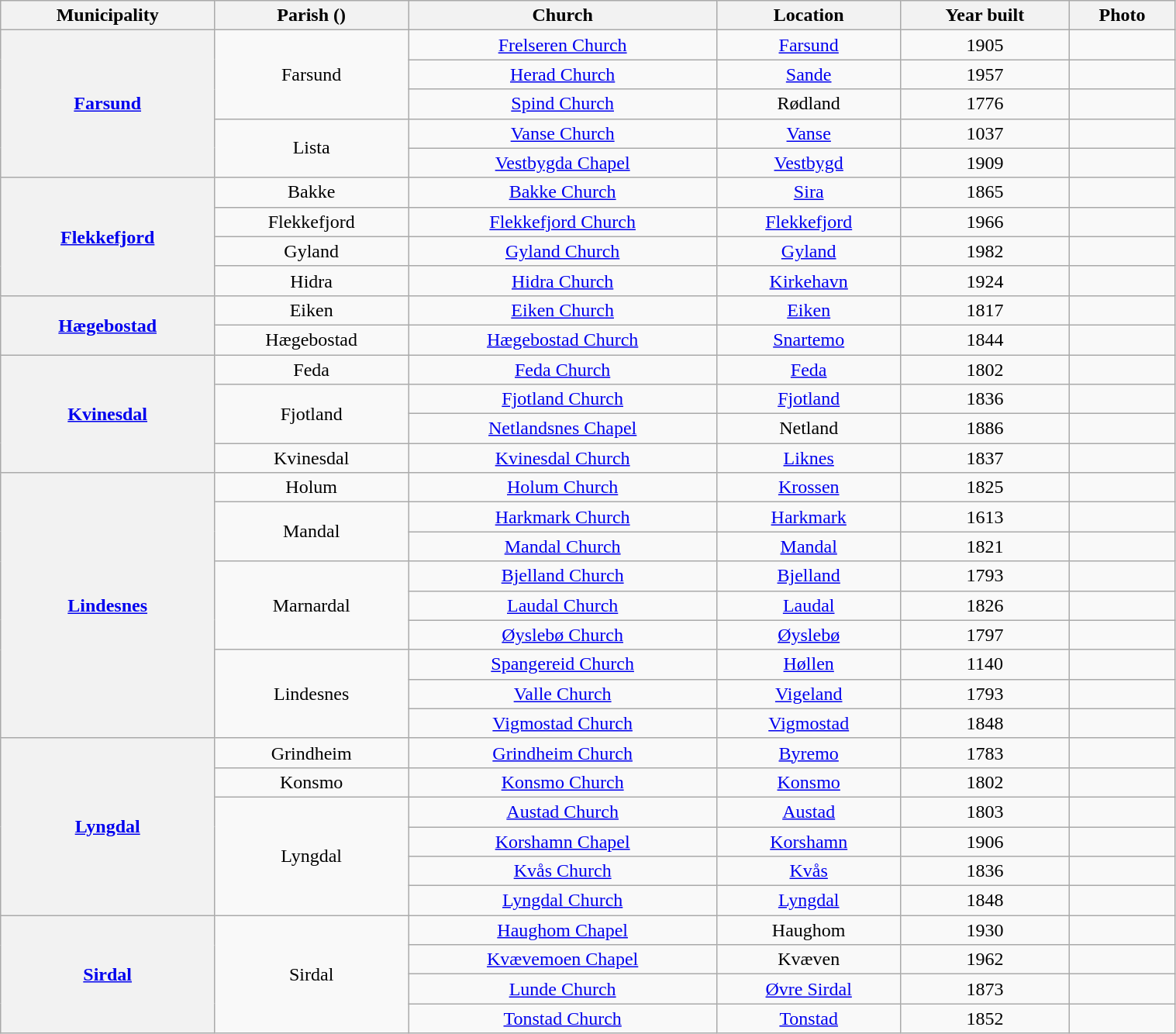<table class="wikitable" style="text-align: center; width: 80%;">
<tr>
<th>Municipality</th>
<th>Parish ()</th>
<th>Church</th>
<th>Location</th>
<th>Year built</th>
<th>Photo</th>
</tr>
<tr>
<th rowspan="5"><a href='#'>Farsund</a></th>
<td rowspan="3">Farsund</td>
<td><a href='#'>Frelseren Church</a></td>
<td><a href='#'>Farsund</a></td>
<td>1905</td>
<td></td>
</tr>
<tr>
<td><a href='#'>Herad Church</a></td>
<td><a href='#'>Sande</a></td>
<td>1957</td>
<td></td>
</tr>
<tr>
<td><a href='#'>Spind Church</a></td>
<td>Rødland</td>
<td>1776</td>
<td></td>
</tr>
<tr>
<td rowspan="2">Lista</td>
<td><a href='#'>Vanse Church</a></td>
<td><a href='#'>Vanse</a></td>
<td>1037</td>
<td></td>
</tr>
<tr>
<td><a href='#'>Vestbygda Chapel</a></td>
<td><a href='#'>Vestbygd</a></td>
<td>1909</td>
<td></td>
</tr>
<tr>
<th rowspan="4"><a href='#'>Flekkefjord</a></th>
<td rowspan="1">Bakke</td>
<td><a href='#'>Bakke Church</a></td>
<td><a href='#'>Sira</a></td>
<td>1865</td>
<td></td>
</tr>
<tr>
<td rowspan="1">Flekkefjord</td>
<td><a href='#'>Flekkefjord Church</a></td>
<td><a href='#'>Flekkefjord</a></td>
<td>1966</td>
<td></td>
</tr>
<tr>
<td rowspan="1">Gyland</td>
<td><a href='#'>Gyland Church</a></td>
<td><a href='#'>Gyland</a></td>
<td>1982</td>
<td></td>
</tr>
<tr>
<td rowspan="1">Hidra</td>
<td><a href='#'>Hidra Church</a></td>
<td><a href='#'>Kirkehavn</a></td>
<td>1924</td>
<td></td>
</tr>
<tr>
<th rowspan="2"><a href='#'>Hægebostad</a></th>
<td rowspan="1">Eiken</td>
<td><a href='#'>Eiken Church</a></td>
<td><a href='#'>Eiken</a></td>
<td>1817</td>
<td></td>
</tr>
<tr>
<td rowspan="1">Hægebostad</td>
<td><a href='#'>Hægebostad Church</a></td>
<td><a href='#'>Snartemo</a></td>
<td>1844</td>
<td></td>
</tr>
<tr>
<th rowspan="4"><a href='#'>Kvinesdal</a></th>
<td rowspan="1">Feda</td>
<td><a href='#'>Feda Church</a></td>
<td><a href='#'>Feda</a></td>
<td>1802</td>
<td></td>
</tr>
<tr>
<td rowspan="2">Fjotland</td>
<td><a href='#'>Fjotland Church</a></td>
<td><a href='#'>Fjotland</a></td>
<td>1836</td>
<td></td>
</tr>
<tr>
<td><a href='#'>Netlandsnes Chapel</a></td>
<td>Netland</td>
<td>1886</td>
<td></td>
</tr>
<tr>
<td rowspan="1">Kvinesdal</td>
<td><a href='#'>Kvinesdal Church</a></td>
<td><a href='#'>Liknes</a></td>
<td>1837</td>
<td></td>
</tr>
<tr>
<th rowspan="9"><a href='#'>Lindesnes</a></th>
<td rowspan="1">Holum</td>
<td><a href='#'>Holum Church</a></td>
<td><a href='#'>Krossen</a></td>
<td>1825</td>
<td></td>
</tr>
<tr>
<td rowspan="2">Mandal</td>
<td><a href='#'>Harkmark Church</a></td>
<td><a href='#'>Harkmark</a></td>
<td>1613</td>
<td></td>
</tr>
<tr>
<td><a href='#'>Mandal Church</a></td>
<td><a href='#'>Mandal</a></td>
<td>1821</td>
<td></td>
</tr>
<tr>
<td rowspan="3">Marnardal</td>
<td><a href='#'>Bjelland Church</a></td>
<td><a href='#'>Bjelland</a></td>
<td>1793</td>
<td></td>
</tr>
<tr>
<td><a href='#'>Laudal Church</a></td>
<td><a href='#'>Laudal</a></td>
<td>1826</td>
<td></td>
</tr>
<tr>
<td><a href='#'>Øyslebø Church</a></td>
<td><a href='#'>Øyslebø</a></td>
<td>1797</td>
<td></td>
</tr>
<tr>
<td rowspan="3">Lindesnes</td>
<td><a href='#'>Spangereid Church</a></td>
<td><a href='#'>Høllen</a></td>
<td>1140</td>
<td></td>
</tr>
<tr>
<td><a href='#'>Valle Church</a></td>
<td><a href='#'>Vigeland</a></td>
<td>1793</td>
<td></td>
</tr>
<tr>
<td><a href='#'>Vigmostad Church</a></td>
<td><a href='#'>Vigmostad</a></td>
<td>1848</td>
<td></td>
</tr>
<tr>
<th rowspan="6"><a href='#'>Lyngdal</a></th>
<td rowspan="1">Grindheim</td>
<td><a href='#'>Grindheim Church</a></td>
<td><a href='#'>Byremo</a></td>
<td>1783</td>
<td></td>
</tr>
<tr>
<td rowspan="1">Konsmo</td>
<td><a href='#'>Konsmo Church</a></td>
<td><a href='#'>Konsmo</a></td>
<td>1802</td>
<td></td>
</tr>
<tr>
<td rowspan="4">Lyngdal</td>
<td><a href='#'>Austad Church</a></td>
<td><a href='#'>Austad</a></td>
<td>1803</td>
<td></td>
</tr>
<tr>
<td><a href='#'>Korshamn Chapel</a></td>
<td><a href='#'>Korshamn</a></td>
<td>1906</td>
<td></td>
</tr>
<tr>
<td><a href='#'>Kvås Church</a></td>
<td><a href='#'>Kvås</a></td>
<td>1836</td>
<td></td>
</tr>
<tr>
<td><a href='#'>Lyngdal Church</a></td>
<td><a href='#'>Lyngdal</a></td>
<td>1848</td>
<td></td>
</tr>
<tr>
<th rowspan="4"><a href='#'>Sirdal</a></th>
<td rowspan="4">Sirdal</td>
<td><a href='#'>Haughom Chapel</a></td>
<td>Haughom</td>
<td>1930</td>
<td></td>
</tr>
<tr>
<td><a href='#'>Kvævemoen Chapel</a></td>
<td>Kvæven</td>
<td>1962</td>
<td></td>
</tr>
<tr>
<td><a href='#'>Lunde Church</a></td>
<td><a href='#'>Øvre Sirdal</a></td>
<td>1873</td>
<td></td>
</tr>
<tr>
<td><a href='#'>Tonstad Church</a></td>
<td><a href='#'>Tonstad</a></td>
<td>1852</td>
<td></td>
</tr>
</table>
